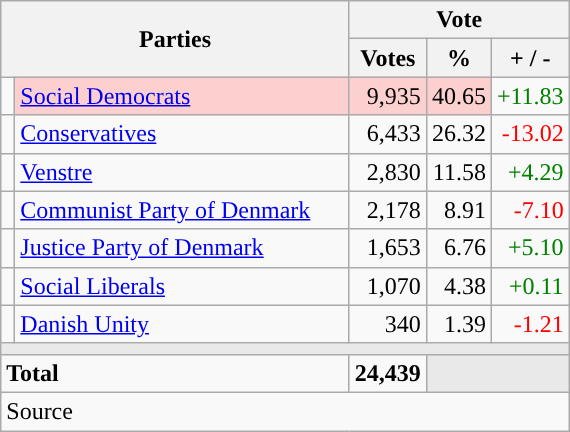<table class="wikitable" style="text-align:right;">
<tr>
<th style="text-align:centre;" rowspan="2" colspan="2" width="225">Parties</th>
<th colspan="3">Vote</th>
</tr>
<tr>
<th width="15">Votes</th>
<th width="15">%</th>
<th width="15">+ / -</th>
</tr>
<tr>
<td width="2" style="color:inherit;background:"></td>
<td bgcolor=#fbd0ce  align="left"><a href='#'>Social Democrats</a></td>
<td bgcolor=#fbd0ce>9,935</td>
<td bgcolor=#fbd0ce>40.65</td>
<td style=color:green;>+11.83</td>
</tr>
<tr>
<td width="2" style="color:inherit;background:"></td>
<td align="left"><a href='#'>Conservatives</a></td>
<td>6,433</td>
<td>26.32</td>
<td style=color:red;>-13.02</td>
</tr>
<tr>
<td width="2" style="color:inherit;background:"></td>
<td align="left"><a href='#'>Venstre</a></td>
<td>2,830</td>
<td>11.58</td>
<td style=color:green;>+4.29</td>
</tr>
<tr>
<td width="2" style="color:inherit;background:"></td>
<td align="left"><a href='#'>Communist Party of Denmark</a></td>
<td>2,178</td>
<td>8.91</td>
<td style=color:red;>-7.10</td>
</tr>
<tr>
<td width="2" style="color:inherit;background:"></td>
<td align="left"><a href='#'>Justice Party of Denmark</a></td>
<td>1,653</td>
<td>6.76</td>
<td style=color:green;>+5.10</td>
</tr>
<tr>
<td width="2" style="color:inherit;background:"></td>
<td align="left"><a href='#'>Social Liberals</a></td>
<td>1,070</td>
<td>4.38</td>
<td style=color:green;>+0.11</td>
</tr>
<tr>
<td width="2" style="color:inherit;background:"></td>
<td align="left"><a href='#'>Danish Unity</a></td>
<td>340</td>
<td>1.39</td>
<td style=color:red;>-1.21</td>
</tr>
<tr>
<td colspan="7" bgcolor="#E9E9E9"></td>
</tr>
<tr>
<td align="left" colspan="2"><strong>Total</strong></td>
<td><strong>24,439</strong></td>
<td bgcolor="#E9E9E9" colspan="2"></td>
</tr>
<tr>
<td align="left" colspan="6">Source</td>
</tr>
</table>
